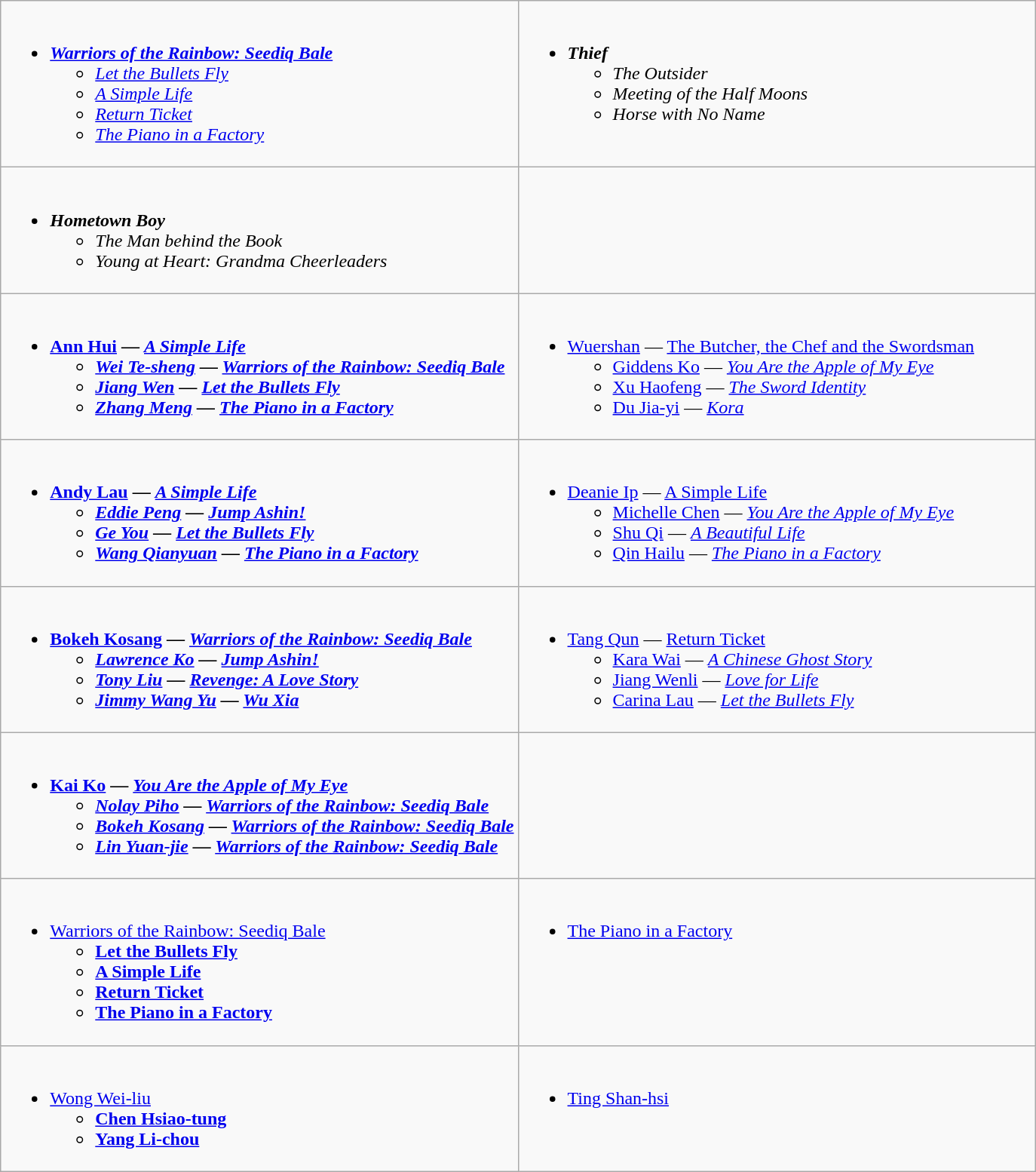<table class=wikitable>
<tr>
<td valign="top" width="50%"><br><ul><li><strong><em><a href='#'>Warriors of the Rainbow: Seediq Bale</a></em></strong><ul><li><em><a href='#'>Let the Bullets Fly</a></em></li><li><em><a href='#'>A Simple Life</a></em></li><li><em><a href='#'>Return Ticket</a></em></li><li><em><a href='#'>The Piano in a Factory</a></em></li></ul></li></ul></td>
<td valign="top" width="50%"><br><ul><li><strong><em>Thief</em></strong><ul><li><em>The Outsider</em></li><li><em>Meeting of the Half Moons</em></li><li><em>Horse with No Name</em></li></ul></li></ul></td>
</tr>
<tr>
<td valign="top" width="50%"><br><ul><li><strong><em>Hometown Boy</em></strong><ul><li><em>The Man behind the Book</em></li><li><em>Young at Heart: Grandma Cheerleaders</em></li></ul></li></ul></td>
<td valign="top" width="50%"><br>
</td>
</tr>
<tr>
<td valign="top" width="50%"><br><ul><li><strong><a href='#'>Ann Hui</a> — <em><a href='#'>A Simple Life</a><strong><em><ul><li><a href='#'>Wei Te-sheng</a>  — </em><a href='#'>Warriors of the Rainbow: Seediq Bale</a><em></li><li><a href='#'>Jiang Wen</a> — </em><a href='#'>Let the Bullets Fly</a><em></li><li><a href='#'>Zhang Meng</a> — </em><a href='#'>The Piano in a Factory</a><em></li></ul></li></ul></td>
<td valign="top" width="50%"><br><ul><li></strong><a href='#'>Wuershan</a> — </em><a href='#'>The Butcher, the Chef and the Swordsman</a></em></strong><ul><li><a href='#'>Giddens Ko</a> — <em><a href='#'>You Are the Apple of My Eye</a></em></li><li><a href='#'>Xu Haofeng</a> — <em><a href='#'>The Sword Identity</a></em></li><li><a href='#'>Du Jia-yi</a> — <em><a href='#'>Kora</a></em></li></ul></li></ul></td>
</tr>
<tr>
<td valign="top" width="50%"><br><ul><li><strong><a href='#'>Andy Lau</a> — <em><a href='#'>A Simple Life</a><strong><em><ul><li><a href='#'>Eddie Peng</a> — </em><a href='#'>Jump Ashin!</a><em></li><li><a href='#'>Ge You</a> — </em><a href='#'>Let the Bullets Fly</a><em></li><li><a href='#'>Wang Qianyuan</a> — </em><a href='#'>The Piano in a Factory</a><em></li></ul></li></ul></td>
<td valign="top" width="50%"><br><ul><li></strong><a href='#'>Deanie Ip</a> — </em><a href='#'>A Simple Life</a></em></strong><ul><li><a href='#'>Michelle Chen</a> — <em><a href='#'>You Are the Apple of My Eye</a></em></li><li><a href='#'>Shu Qi</a> — <em><a href='#'>A Beautiful Life</a></em></li><li><a href='#'>Qin Hailu</a> — <em><a href='#'>The Piano in a Factory</a></em></li></ul></li></ul></td>
</tr>
<tr>
<td valign="top" width="50%"><br><ul><li><strong><a href='#'>Bokeh Kosang</a> — <em><a href='#'>Warriors of the Rainbow: Seediq Bale</a><strong><em><ul><li><a href='#'>Lawrence Ko</a> — </em><a href='#'>Jump Ashin!</a><em></li><li><a href='#'>Tony Liu</a> — </em><a href='#'>Revenge: A Love Story</a><em></li><li><a href='#'>Jimmy Wang Yu</a> — </em><a href='#'>Wu Xia</a><em></li></ul></li></ul></td>
<td valign="top" width="50%"><br><ul><li></strong><a href='#'>Tang Qun</a> — </em><a href='#'>Return Ticket</a></em></strong><ul><li><a href='#'>Kara Wai</a> — <em><a href='#'>A Chinese Ghost Story</a></em></li><li><a href='#'>Jiang Wenli</a> — <em><a href='#'>Love for Life</a></em></li><li><a href='#'>Carina Lau</a> — <em><a href='#'>Let the Bullets Fly</a></em></li></ul></li></ul></td>
</tr>
<tr>
<td valign="top" width="50%"><br><ul><li><strong><a href='#'>Kai Ko</a> — <em><a href='#'>You Are the Apple of My Eye</a><strong><em><ul><li><a href='#'>Nolay Piho</a> — </em><a href='#'>Warriors of the Rainbow: Seediq Bale</a><em></li><li><a href='#'>Bokeh Kosang</a> — </em><a href='#'>Warriors of the Rainbow: Seediq Bale</a><em></li><li><a href='#'>Lin Yuan-jie</a> — </em><a href='#'>Warriors of the Rainbow: Seediq Bale</a><em></li></ul></li></ul></td>
</tr>
<tr>
<td valign="top" width="50%"><br><ul><li></em></strong><a href='#'>Warriors of the Rainbow: Seediq Bale</a><strong><em><ul><li></em><a href='#'>Let the Bullets Fly</a><em></li><li></em><a href='#'>A Simple Life</a><em></li><li></em><a href='#'>Return Ticket</a><em></li><li></em><a href='#'>The Piano in a Factory</a><em></li></ul></li></ul></td>
<td valign="top" width="50%"><br><ul><li></em></strong><a href='#'>The Piano in a Factory</a><strong><em></li></ul></td>
</tr>
<tr>
<td valign="top" width="50%"><br><ul><li></strong><a href='#'>Wong Wei-liu</a><strong><ul><li><a href='#'>Chen Hsiao-tung</a></li><li><a href='#'>Yang Li-chou</a></li></ul></li></ul></td>
<td valign="top" width="50%"><br><ul><li></strong><a href='#'>Ting Shan-hsi</a><strong></li></ul></td>
</tr>
</table>
